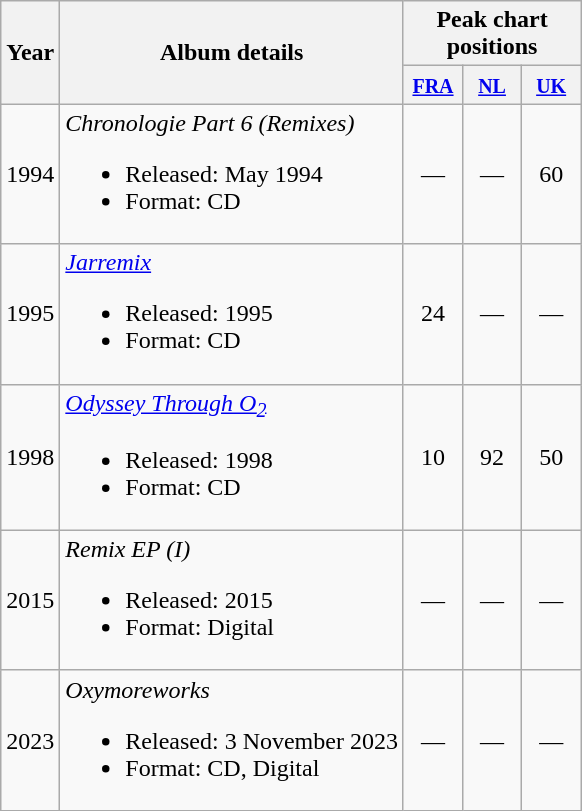<table class="wikitable" style="text-align:center;">
<tr>
<th scope="col" rowspan="2">Year</th>
<th scope="col" rowspan="2">Album details</th>
<th scope="col" colspan="3">Peak chart positions</th>
</tr>
<tr>
<th style="width:2em"><small><a href='#'>FRA</a></small><br></th>
<th style="width:2em"><small><a href='#'>NL</a></small><br></th>
<th style="width:2em"><small><a href='#'>UK</a></small><br></th>
</tr>
<tr>
<td>1994</td>
<td style="text-align:left;"><em>Chronologie Part 6 (Remixes)</em><br><ul><li>Released: May 1994</li><li>Format: CD</li></ul></td>
<td align="center">—</td>
<td align="center">—</td>
<td align="center">60</td>
</tr>
<tr>
<td>1995</td>
<td style="text-align:left;"><em><a href='#'>Jarremix</a></em><br><ul><li>Released: 1995</li><li>Format: CD</li></ul></td>
<td align="center">24</td>
<td align="center">—</td>
<td align="center">—</td>
</tr>
<tr>
<td>1998</td>
<td style="text-align:left;"><em><a href='#'>Odyssey Through O<sub>2</sub></a></em><br><ul><li>Released: 1998</li><li>Format: CD</li></ul></td>
<td align="center">10</td>
<td align="center">92</td>
<td align="center">50</td>
</tr>
<tr>
<td>2015</td>
<td style="text-align:left;"><em>Remix EP (I)</em><br><ul><li>Released: 2015</li><li>Format: Digital</li></ul></td>
<td align="center">—</td>
<td align="center">—</td>
<td align="center">—</td>
</tr>
<tr>
<td>2023</td>
<td style="text-align:left;"><em>Oxymoreworks</em><br><ul><li>Released: 3 November 2023</li><li>Format: CD, Digital</li></ul></td>
<td align="center">—</td>
<td align="center">—</td>
<td align="center">—</td>
</tr>
</table>
